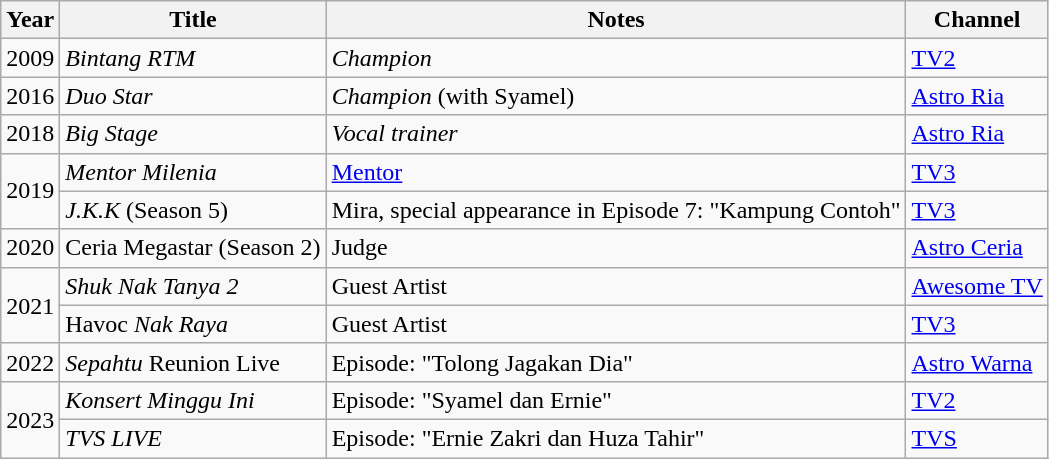<table class="wikitable">
<tr>
<th>Year</th>
<th>Title</th>
<th>Notes</th>
<th>Channel</th>
</tr>
<tr>
<td>2009</td>
<td><em>Bintang RTM</em></td>
<td><em>Champion</em></td>
<td><a href='#'>TV2</a></td>
</tr>
<tr>
<td>2016</td>
<td><em>Duo Star</em></td>
<td><em>Champion</em> (with Syamel)</td>
<td><a href='#'>Astro Ria</a></td>
</tr>
<tr>
<td>2018</td>
<td><em>Big Stage</em></td>
<td><em>Vocal trainer</em></td>
<td><a href='#'>Astro Ria</a></td>
</tr>
<tr>
<td rowspan="2">2019</td>
<td><em>Mentor Milenia</em></td>
<td><a href='#'>Mentor</a></td>
<td><a href='#'>TV3</a></td>
</tr>
<tr>
<td><em>J.K.K</em> (Season 5)</td>
<td>Mira, special appearance in Episode 7: "Kampung Contoh"</td>
<td><a href='#'>TV3</a></td>
</tr>
<tr>
<td>2020</td>
<td>Ceria Megastar (Season 2)</td>
<td>Judge</td>
<td><a href='#'>Astro Ceria</a></td>
</tr>
<tr>
<td rowspan="2">2021</td>
<td><em>Shuk Nak Tanya 2</em></td>
<td>Guest Artist</td>
<td><a href='#'>Awesome TV</a></td>
</tr>
<tr>
<td>Havoc <em>Nak Raya</em></td>
<td>Guest Artist</td>
<td><a href='#'>TV3</a></td>
</tr>
<tr>
<td>2022</td>
<td><em>Sepahtu</em> Reunion Live</td>
<td>Episode: "Tolong Jagakan Dia"</td>
<td><a href='#'>Astro Warna</a></td>
</tr>
<tr>
<td rowspan="2">2023</td>
<td><em>Konsert Minggu Ini</em></td>
<td>Episode: "Syamel dan Ernie"</td>
<td><a href='#'>TV2</a></td>
</tr>
<tr>
<td><em>TVS LIVE</em></td>
<td>Episode: "Ernie Zakri dan Huza Tahir"</td>
<td><a href='#'>TVS</a></td>
</tr>
</table>
